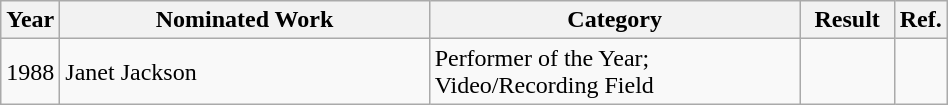<table class="wikitable" width="50%">
<tr>
<th width="5%">Year</th>
<th width="40%">Nominated Work</th>
<th width="40%">Category</th>
<th width="10%">Result</th>
<th width="5%">Ref.</th>
</tr>
<tr>
<td>1988</td>
<td>Janet Jackson</td>
<td>Performer of the Year; Video/Recording Field</td>
<td></td>
<td></td>
</tr>
</table>
